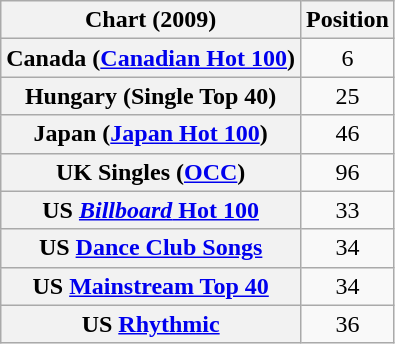<table class="wikitable sortable plainrowheaders" style="text-align:center">
<tr>
<th scope="col">Chart (2009)</th>
<th scope="col">Position</th>
</tr>
<tr>
<th scope="row">Canada (<a href='#'>Canadian Hot 100</a>)</th>
<td>6</td>
</tr>
<tr>
<th scope="row">Hungary (Single Top 40)</th>
<td align="center">25</td>
</tr>
<tr>
<th scope="row">Japan (<a href='#'>Japan Hot 100</a>)</th>
<td>46</td>
</tr>
<tr>
<th scope="row">UK Singles (<a href='#'>OCC</a>)</th>
<td>96</td>
</tr>
<tr>
<th scope="row">US <a href='#'><em>Billboard</em> Hot 100</a></th>
<td>33</td>
</tr>
<tr>
<th scope="row">US <a href='#'>Dance Club Songs</a></th>
<td>34</td>
</tr>
<tr>
<th scope="row">US <a href='#'>Mainstream Top 40</a></th>
<td>34</td>
</tr>
<tr>
<th scope="row">US <a href='#'>Rhythmic</a></th>
<td>36</td>
</tr>
</table>
